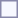<table style="border:1px solid #8888aa; background-color:#f7f8ff; padding:5px; font-size:95%; margin: 0px 12px 12px 0px;">
</table>
